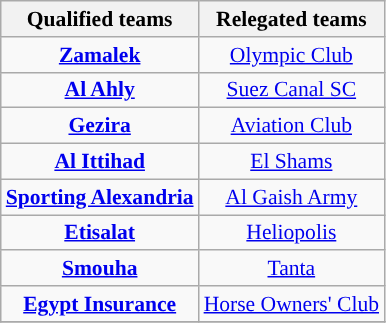<table class="wikitable" style="text-align:center; font-size:90%;">
<tr>
<th>Qualified teams</th>
<th>Relegated teams</th>
</tr>
<tr>
<td align="center"><strong><a href='#'>Zamalek</a></strong></td>
<td><a href='#'>Olympic Club</a></td>
</tr>
<tr>
<td align="center"><strong><a href='#'>Al Ahly</a></strong></td>
<td><a href='#'>Suez Canal SC</a></td>
</tr>
<tr>
<td align="center"><strong><a href='#'>Gezira</a></strong></td>
<td><a href='#'>Aviation Club</a></td>
</tr>
<tr>
<td align="center"><strong><a href='#'>Al Ittihad</a></strong></td>
<td><a href='#'>El Shams</a></td>
</tr>
<tr>
<td align="center"><strong><a href='#'>Sporting Alexandria</a></strong></td>
<td><a href='#'>Al Gaish Army</a></td>
</tr>
<tr>
<td align="center"><strong><a href='#'>Etisalat</a></strong></td>
<td><a href='#'>Heliopolis</a></td>
</tr>
<tr>
<td align="center"><strong><a href='#'>Smouha</a></strong></td>
<td><a href='#'>Tanta</a></td>
</tr>
<tr>
<td align="center"><strong><a href='#'>Egypt Insurance</a></strong></td>
<td><a href='#'>Horse Owners' Club</a></td>
</tr>
<tr>
</tr>
</table>
